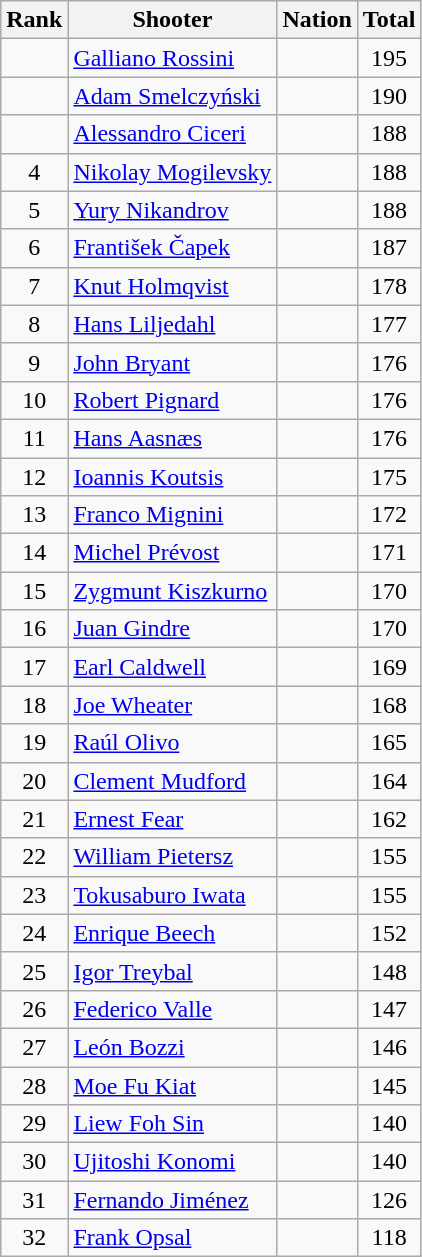<table class="wikitable sortable" style="text-align:center">
<tr>
<th>Rank</th>
<th>Shooter</th>
<th>Nation</th>
<th>Total</th>
</tr>
<tr>
<td></td>
<td align=left><a href='#'>Galliano Rossini</a></td>
<td align=left></td>
<td>195</td>
</tr>
<tr>
<td></td>
<td align=left><a href='#'>Adam Smelczyński</a></td>
<td align=left></td>
<td>190</td>
</tr>
<tr>
<td></td>
<td align=left><a href='#'>Alessandro Ciceri</a></td>
<td align=left></td>
<td>188</td>
</tr>
<tr>
<td>4</td>
<td align=left><a href='#'>Nikolay Mogilevsky</a></td>
<td align=left></td>
<td>188</td>
</tr>
<tr>
<td>5</td>
<td align=left><a href='#'>Yury Nikandrov</a></td>
<td align=left></td>
<td>188</td>
</tr>
<tr>
<td>6</td>
<td align=left><a href='#'>František Čapek</a></td>
<td align=left></td>
<td>187</td>
</tr>
<tr>
<td>7</td>
<td align=left><a href='#'>Knut Holmqvist</a></td>
<td align=left></td>
<td>178</td>
</tr>
<tr>
<td>8</td>
<td align=left><a href='#'>Hans Liljedahl</a></td>
<td align=left></td>
<td>177</td>
</tr>
<tr>
<td>9</td>
<td align=left><a href='#'>John Bryant</a></td>
<td align=left></td>
<td>176</td>
</tr>
<tr>
<td>10</td>
<td align=left><a href='#'>Robert Pignard</a></td>
<td align=left></td>
<td>176</td>
</tr>
<tr>
<td>11</td>
<td align=left><a href='#'>Hans Aasnæs</a></td>
<td align=left></td>
<td>176</td>
</tr>
<tr>
<td>12</td>
<td align=left><a href='#'>Ioannis Koutsis</a></td>
<td align=left></td>
<td>175</td>
</tr>
<tr>
<td>13</td>
<td align=left><a href='#'>Franco Mignini</a></td>
<td align=left></td>
<td>172</td>
</tr>
<tr>
<td>14</td>
<td align=left><a href='#'>Michel Prévost</a></td>
<td align=left></td>
<td>171</td>
</tr>
<tr>
<td>15</td>
<td align=left><a href='#'>Zygmunt Kiszkurno</a></td>
<td align=left></td>
<td>170</td>
</tr>
<tr>
<td>16</td>
<td align=left><a href='#'>Juan Gindre</a></td>
<td align=left></td>
<td>170</td>
</tr>
<tr>
<td>17</td>
<td align=left><a href='#'>Earl Caldwell</a></td>
<td align=left></td>
<td>169</td>
</tr>
<tr>
<td>18</td>
<td align=left><a href='#'>Joe Wheater</a></td>
<td align=left></td>
<td>168</td>
</tr>
<tr>
<td>19</td>
<td align=left><a href='#'>Raúl Olivo</a></td>
<td align=left></td>
<td>165</td>
</tr>
<tr>
<td>20</td>
<td align=left><a href='#'>Clement Mudford</a></td>
<td align=left></td>
<td>164</td>
</tr>
<tr>
<td>21</td>
<td align=left><a href='#'>Ernest Fear</a></td>
<td align=left></td>
<td>162</td>
</tr>
<tr>
<td>22</td>
<td align=left><a href='#'>William Pietersz</a></td>
<td align=left></td>
<td>155</td>
</tr>
<tr>
<td>23</td>
<td align=left><a href='#'>Tokusaburo Iwata</a></td>
<td align=left></td>
<td>155</td>
</tr>
<tr>
<td>24</td>
<td align=left><a href='#'>Enrique Beech</a></td>
<td align=left></td>
<td>152</td>
</tr>
<tr>
<td>25</td>
<td align=left><a href='#'>Igor Treybal</a></td>
<td align=left></td>
<td>148</td>
</tr>
<tr>
<td>26</td>
<td align=left><a href='#'>Federico Valle</a></td>
<td align=left></td>
<td>147</td>
</tr>
<tr>
<td>27</td>
<td align=left><a href='#'>León Bozzi</a></td>
<td align=left></td>
<td>146</td>
</tr>
<tr>
<td>28</td>
<td align=left><a href='#'>Moe Fu Kiat</a></td>
<td align=left></td>
<td>145</td>
</tr>
<tr>
<td>29</td>
<td align=left><a href='#'>Liew Foh Sin</a></td>
<td align=left></td>
<td>140</td>
</tr>
<tr>
<td>30</td>
<td align=left><a href='#'>Ujitoshi Konomi</a></td>
<td align=left></td>
<td>140</td>
</tr>
<tr>
<td>31</td>
<td align=left><a href='#'>Fernando Jiménez</a></td>
<td align=left></td>
<td>126</td>
</tr>
<tr>
<td>32</td>
<td align=left><a href='#'>Frank Opsal</a></td>
<td align=left></td>
<td>118</td>
</tr>
</table>
